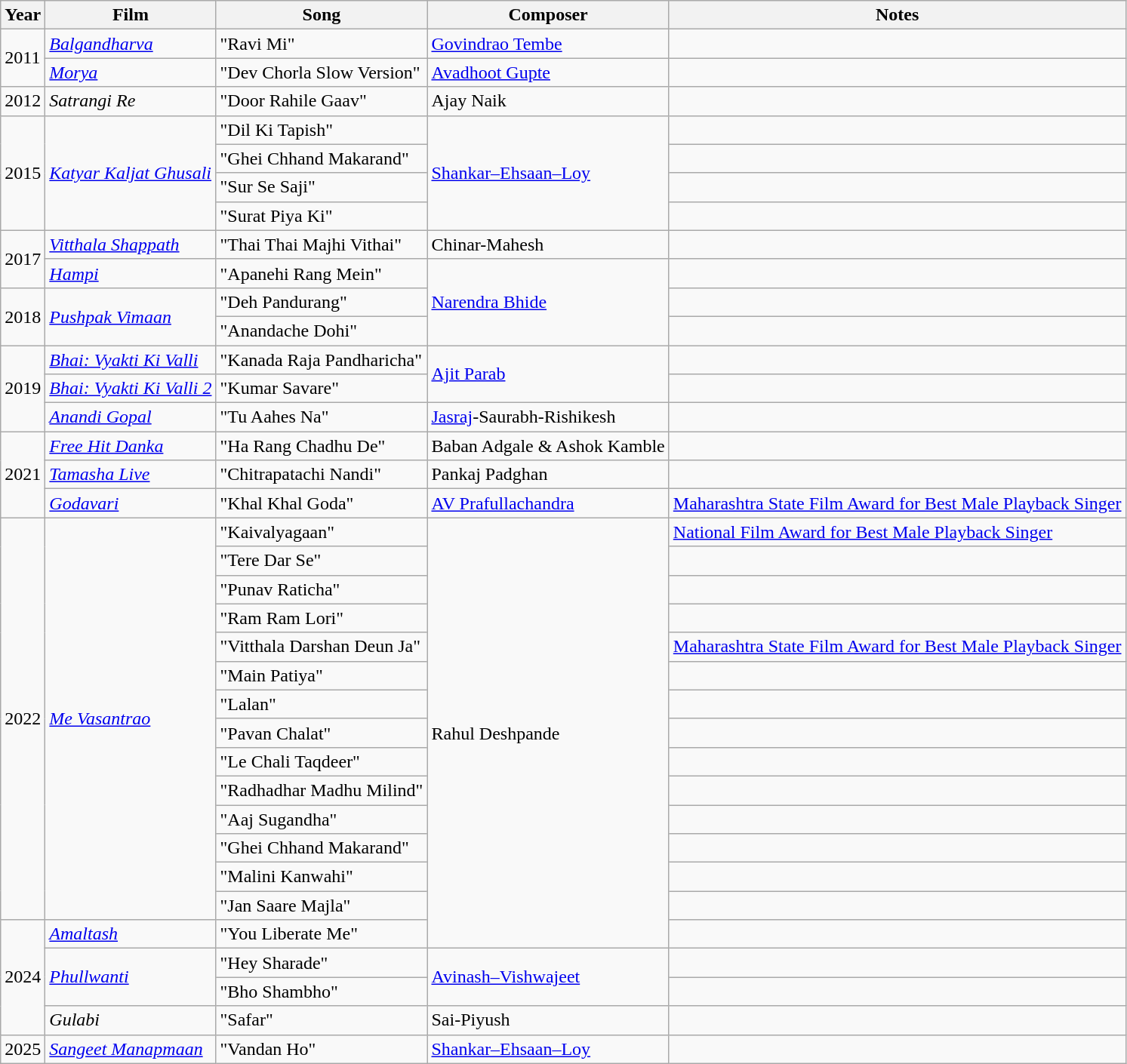<table class="wikitable">
<tr>
<th>Year</th>
<th>Film</th>
<th>Song</th>
<th>Composer</th>
<th>Notes</th>
</tr>
<tr>
<td rowspan="2">2011</td>
<td><em><a href='#'>Balgandharva</a></em></td>
<td>"Ravi Mi"</td>
<td><a href='#'>Govindrao Tembe</a></td>
<td></td>
</tr>
<tr>
<td><em><a href='#'>Morya</a></em></td>
<td>"Dev Chorla Slow Version"</td>
<td><a href='#'>Avadhoot Gupte</a></td>
<td></td>
</tr>
<tr>
<td>2012</td>
<td><em>Satrangi Re</em></td>
<td>"Door Rahile Gaav"</td>
<td>Ajay Naik</td>
<td></td>
</tr>
<tr>
<td rowspan="4">2015</td>
<td rowspan="4"><em><a href='#'>Katyar Kaljat Ghusali</a></em></td>
<td>"Dil Ki Tapish"</td>
<td rowspan="4"><a href='#'>Shankar–Ehsaan–Loy</a></td>
<td></td>
</tr>
<tr>
<td>"Ghei Chhand Makarand"</td>
<td></td>
</tr>
<tr>
<td>"Sur Se Saji"</td>
<td></td>
</tr>
<tr>
<td>"Surat Piya Ki"</td>
<td></td>
</tr>
<tr>
<td rowspan="2">2017</td>
<td><em><a href='#'>Vitthala Shappath</a></em></td>
<td>"Thai Thai Majhi Vithai"</td>
<td>Chinar-Mahesh</td>
<td></td>
</tr>
<tr>
<td><em><a href='#'>Hampi</a></em></td>
<td>"Apanehi Rang Mein"</td>
<td rowspan="3"><a href='#'>Narendra Bhide</a></td>
<td></td>
</tr>
<tr>
<td rowspan="2">2018</td>
<td rowspan="2"><em><a href='#'>Pushpak Vimaan</a></em></td>
<td>"Deh Pandurang"</td>
<td></td>
</tr>
<tr>
<td>"Anandache Dohi"</td>
<td></td>
</tr>
<tr>
<td rowspan="3">2019</td>
<td><em><a href='#'>Bhai: Vyakti Ki Valli</a></em></td>
<td>"Kanada Raja Pandharicha"</td>
<td rowspan="2"><a href='#'>Ajit Parab</a></td>
<td></td>
</tr>
<tr>
<td><em><a href='#'>Bhai: Vyakti Ki Valli 2</a></em></td>
<td>"Kumar Savare"</td>
<td></td>
</tr>
<tr>
<td><em><a href='#'>Anandi Gopal</a></em></td>
<td>"Tu Aahes Na"</td>
<td><a href='#'>Jasraj</a>-Saurabh-Rishikesh</td>
<td></td>
</tr>
<tr>
<td rowspan="3">2021</td>
<td><em><a href='#'>Free Hit Danka</a></em></td>
<td>"Ha Rang  Chadhu De"</td>
<td>Baban Adgale & Ashok Kamble</td>
<td></td>
</tr>
<tr>
<td><em><a href='#'>Tamasha Live</a></em></td>
<td>"Chitrapatachi Nandi"</td>
<td>Pankaj Padghan</td>
<td></td>
</tr>
<tr>
<td><em><a href='#'>Godavari</a></em></td>
<td>"Khal Khal Goda"</td>
<td><a href='#'>AV Prafullachandra</a></td>
<td><a href='#'>Maharashtra State Film Award for Best Male Playback Singer</a></td>
</tr>
<tr>
<td rowspan="14">2022</td>
<td rowspan="14"><em><a href='#'>Me Vasantrao</a></em></td>
<td>"Kaivalyagaan"</td>
<td rowspan="15">Rahul Deshpande</td>
<td><a href='#'>National Film Award for Best Male Playback Singer</a></td>
</tr>
<tr>
<td>"Tere Dar Se"</td>
<td></td>
</tr>
<tr>
<td>"Punav Raticha"</td>
<td></td>
</tr>
<tr>
<td>"Ram Ram Lori"</td>
<td></td>
</tr>
<tr>
<td>"Vitthala Darshan Deun Ja"</td>
<td><a href='#'>Maharashtra State Film Award for Best Male Playback Singer</a></td>
</tr>
<tr>
<td>"Main Patiya"</td>
<td></td>
</tr>
<tr>
<td>"Lalan"</td>
<td></td>
</tr>
<tr>
<td>"Pavan Chalat"</td>
<td></td>
</tr>
<tr>
<td>"Le Chali Taqdeer"</td>
<td></td>
</tr>
<tr>
<td>"Radhadhar Madhu Milind"</td>
<td></td>
</tr>
<tr>
<td>"Aaj Sugandha"</td>
<td></td>
</tr>
<tr>
<td>"Ghei Chhand Makarand"</td>
<td></td>
</tr>
<tr>
<td>"Malini Kanwahi"</td>
<td></td>
</tr>
<tr>
<td>"Jan Saare Majla"</td>
<td></td>
</tr>
<tr>
<td rowspan="4">2024</td>
<td><em><a href='#'>Amaltash</a></em></td>
<td>"You Liberate Me"</td>
<td></td>
</tr>
<tr>
<td rowspan="2"><em><a href='#'>Phullwanti</a></em></td>
<td>"Hey Sharade"</td>
<td rowspan="2"><a href='#'>Avinash–Vishwajeet</a></td>
<td></td>
</tr>
<tr>
<td>"Bho Shambho"</td>
<td></td>
</tr>
<tr>
<td><em>Gulabi</em></td>
<td>"Safar"</td>
<td>Sai-Piyush</td>
<td></td>
</tr>
<tr>
<td>2025</td>
<td><em><a href='#'>Sangeet Manapmaan</a></em></td>
<td>"Vandan Ho"</td>
<td><a href='#'>Shankar–Ehsaan–Loy</a></td>
<td></td>
</tr>
</table>
